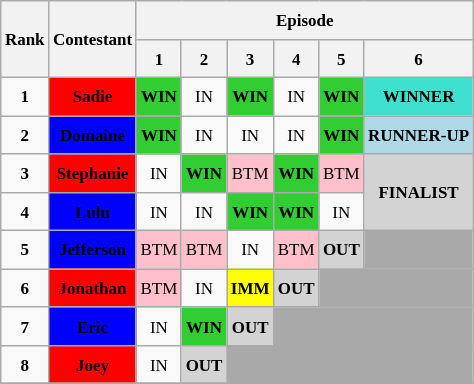<table class="wikitable" style="text-align: center; font-size: 8.5pt; line-height:20px;">
<tr>
<th rowspan="2">Rank</th>
<th rowspan="2">Contestant</th>
<th colspan="6">Episode</th>
</tr>
<tr>
<th>1</th>
<th>2</th>
<th>3</th>
<th>4</th>
<th>5</th>
<th>6</th>
</tr>
<tr>
<td><strong>1</strong></td>
<td style="background:red"><span><strong>Sadie</strong></span></td>
<td style="background:limegreen;"><strong>WIN</strong></td>
<td>IN</td>
<td style="background:limegreen;"><strong>WIN</strong></td>
<td>IN</td>
<td style="background:limegreen;"><strong>WIN</strong></td>
<td style="background:turquoise"><strong>WINNER</strong></td>
</tr>
<tr>
<td><strong>2</strong></td>
<td style="background:blue"><span><strong>Domaine</strong></span></td>
<td style="background:limegreen;"><strong>WIN</strong></td>
<td>IN</td>
<td>IN</td>
<td>IN</td>
<td style="background:limegreen;"><strong>WIN</strong></td>
<td style="background:lightblue"><strong>RUNNER-UP</strong></td>
</tr>
<tr>
<td><strong>3</strong></td>
<td style="background:red"><span><strong>Stephanie</strong></span></td>
<td>IN</td>
<td style="background:limegreen;"><strong>WIN</strong></td>
<td style="background:pink;">BTM</td>
<td style="background:limegreen;"><strong>WIN</strong></td>
<td style="background:pink;">BTM</td>
<td rowspan="2" style="background:lightgray;"><strong>FINALIST</strong></td>
</tr>
<tr>
<td><strong>4</strong></td>
<td style="background:blue"><span><strong>Lulu</strong></span></td>
<td>IN</td>
<td>IN</td>
<td style="background:limegreen;"><strong>WIN</strong></td>
<td style="background:limegreen;"><strong>WIN</strong></td>
<td>IN</td>
</tr>
<tr>
<td><strong>5</strong></td>
<td style="background:blue"><span><strong>Jefferson</strong></span></td>
<td style="background:pink;">BTM</td>
<td style="background:pink;">BTM</td>
<td>IN</td>
<td style="background:pink;">BTM</td>
<td style="background:lightgray;"><strong>OUT</strong></td>
<td colspan="3" style="background:darkgrey;"></td>
</tr>
<tr>
<td><strong>6</strong></td>
<td style="background:red"><span><strong>Jonathan</strong></span></td>
<td style="background:pink;">BTM</td>
<td>IN</td>
<td style="background:yellow;"><strong>IMM</strong></td>
<td style="background:lightgray;"><strong>OUT</strong></td>
<td colspan="3" style="background:darkgrey;"></td>
</tr>
<tr>
<td><strong>7</strong></td>
<td style="background:blue"><span><strong>Eric</strong></span></td>
<td>IN</td>
<td style="background:limegreen;"><strong>WIN</strong></td>
<td style="background:lightgray;"><strong>OUT</strong></td>
<td colspan="3" style="background:darkgrey;"></td>
</tr>
<tr>
<td><strong>8</strong></td>
<td style="background:red"><span><strong>Joey</strong></span></td>
<td>IN</td>
<td style="background:lightgray;"><strong>OUT</strong></td>
<td colspan="4" style="background:darkgrey;"></td>
</tr>
<tr>
</tr>
</table>
